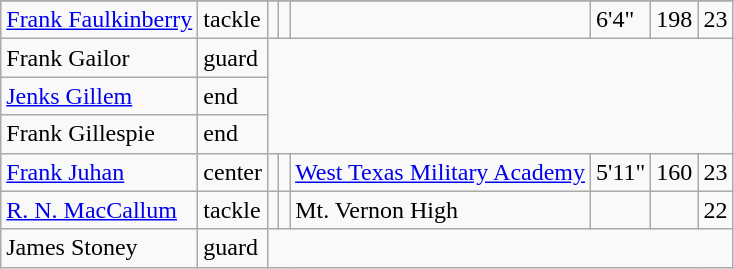<table class="wikitable">
<tr>
</tr>
<tr>
<td><a href='#'>Frank Faulkinberry</a></td>
<td>tackle</td>
<td></td>
<td></td>
<td></td>
<td>6'4"</td>
<td>198</td>
<td>23</td>
</tr>
<tr>
<td>Frank Gailor</td>
<td>guard</td>
</tr>
<tr>
<td><a href='#'>Jenks Gillem</a></td>
<td>end</td>
</tr>
<tr>
<td>Frank Gillespie</td>
<td>end</td>
</tr>
<tr>
<td><a href='#'>Frank Juhan</a></td>
<td>center</td>
<td></td>
<td></td>
<td><a href='#'>West Texas Military Academy</a></td>
<td>5'11"</td>
<td>160</td>
<td>23</td>
</tr>
<tr>
<td><a href='#'>R. N. MacCallum</a></td>
<td>tackle</td>
<td></td>
<td></td>
<td>Mt. Vernon High</td>
<td></td>
<td></td>
<td>22</td>
</tr>
<tr>
<td>James Stoney</td>
<td>guard</td>
</tr>
</table>
